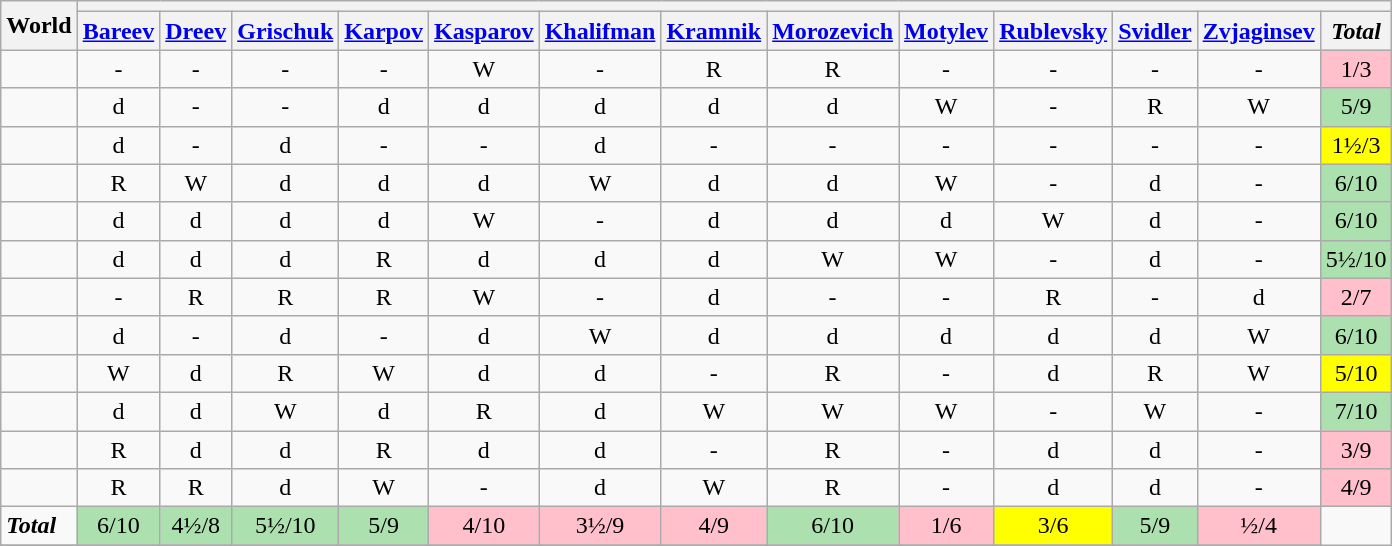<table class="wikitable" style="text-align:center;">
<tr>
<th colspan=W rowspan=2>World</th>
<th colspan=13></th>
</tr>
<tr>
<th><a href='#'>Bareev</a></th>
<th><a href='#'>Dreev</a></th>
<th><a href='#'>Grischuk</a></th>
<th><a href='#'>Karpov</a></th>
<th><a href='#'>Kasparov</a></th>
<th><a href='#'>Khalifman</a></th>
<th><a href='#'>Kramnik</a></th>
<th><a href='#'>Morozevich</a></th>
<th><a href='#'>Motylev</a></th>
<th><a href='#'>Rublevsky</a></th>
<th><a href='#'>Svidler</a></th>
<th><a href='#'>Zvjaginsev</a></th>
<th><em>Total</em></th>
</tr>
<tr>
<td align=left></td>
<td>-</td>
<td>-</td>
<td>-</td>
<td>-</td>
<td>W</td>
<td>-</td>
<td>R</td>
<td>R</td>
<td>-</td>
<td>-</td>
<td>-</td>
<td>-</td>
<td style="background:#FFC0CB;">1/3</td>
</tr>
<tr>
<td align=left></td>
<td>d</td>
<td>-</td>
<td>-</td>
<td>d</td>
<td>d</td>
<td>d</td>
<td>d</td>
<td>d</td>
<td>W</td>
<td>-</td>
<td>R</td>
<td>W</td>
<td style="background:#ACE1AF;">5/9</td>
</tr>
<tr>
<td align=left></td>
<td>d</td>
<td>-</td>
<td>d</td>
<td>-</td>
<td>-</td>
<td>d</td>
<td>-</td>
<td>-</td>
<td>-</td>
<td>-</td>
<td>-</td>
<td>-</td>
<td style="background:yellow">1½/3</td>
</tr>
<tr>
<td align=left></td>
<td>R</td>
<td>W</td>
<td>d</td>
<td>d</td>
<td>d</td>
<td>W</td>
<td>d</td>
<td>d</td>
<td>W</td>
<td>-</td>
<td>d</td>
<td>-</td>
<td style="background:#ACE1AF;">6/10</td>
</tr>
<tr>
<td align=left></td>
<td>d</td>
<td>d</td>
<td>d</td>
<td>d</td>
<td>W</td>
<td>-</td>
<td>d</td>
<td>d</td>
<td>d</td>
<td>W</td>
<td>d</td>
<td>-</td>
<td style="background:#ACE1AF;">6/10</td>
</tr>
<tr>
<td align=left></td>
<td>d</td>
<td>d</td>
<td>d</td>
<td>R</td>
<td>d</td>
<td>d</td>
<td>d</td>
<td>W</td>
<td>W</td>
<td>-</td>
<td>d</td>
<td>-</td>
<td style="background:#ACE1AF;">5½/10</td>
</tr>
<tr>
<td align=left></td>
<td>-</td>
<td>R</td>
<td>R</td>
<td>R</td>
<td>W</td>
<td>-</td>
<td>d</td>
<td>-</td>
<td>-</td>
<td>R</td>
<td>-</td>
<td>d</td>
<td style="background:#FFC0CB;">2/7</td>
</tr>
<tr>
<td align=left></td>
<td>d</td>
<td>-</td>
<td>d</td>
<td>-</td>
<td>d</td>
<td>W</td>
<td>d</td>
<td>d</td>
<td>d</td>
<td>d</td>
<td>d</td>
<td>W</td>
<td style="background:#ACE1AF;">6/10</td>
</tr>
<tr>
<td align=left></td>
<td>W</td>
<td>d</td>
<td>R</td>
<td>W</td>
<td>d</td>
<td>d</td>
<td>-</td>
<td>R</td>
<td>-</td>
<td>d</td>
<td>R</td>
<td>W</td>
<td style="background:yellow">5/10</td>
</tr>
<tr>
<td align=left></td>
<td>d</td>
<td>d</td>
<td>W</td>
<td>d</td>
<td>R</td>
<td>d</td>
<td>W</td>
<td>W</td>
<td>W</td>
<td>-</td>
<td>W</td>
<td>-</td>
<td style="background:#ACE1AF;">7/10</td>
</tr>
<tr>
<td align=left></td>
<td>R</td>
<td>d</td>
<td>d</td>
<td>R</td>
<td>d</td>
<td>d</td>
<td>-</td>
<td>R</td>
<td>-</td>
<td>d</td>
<td>d</td>
<td>-</td>
<td style="background:#FFC0CB;">3/9</td>
</tr>
<tr>
<td align=left></td>
<td>R</td>
<td>R</td>
<td>d</td>
<td>W</td>
<td>-</td>
<td>d</td>
<td>W</td>
<td>R</td>
<td>-</td>
<td>d</td>
<td>d</td>
<td>-</td>
<td style="background:#FFC0CB;">4/9</td>
</tr>
<tr>
<td align=left><strong><em>Total</em></strong></td>
<td style="background:#ACE1AF;">6/10</td>
<td style="background:#ACE1AF;">4½/8</td>
<td style="background:#ACE1AF;">5½/10</td>
<td style="background:#ACE1AF;">5/9</td>
<td style="background:#FFC0CB;">4/10</td>
<td style="background:#FFC0CB;">3½/9</td>
<td style="background:#FFC0CB;">4/9</td>
<td style="background:#ACE1AF;">6/10</td>
<td style="background:#FFC0CB;">1/6</td>
<td style="background:yellow">3/6</td>
<td style="background:#ACE1AF;">5/9</td>
<td style="background:#FFC0CB;">½/4</td>
</tr>
<tr>
</tr>
</table>
